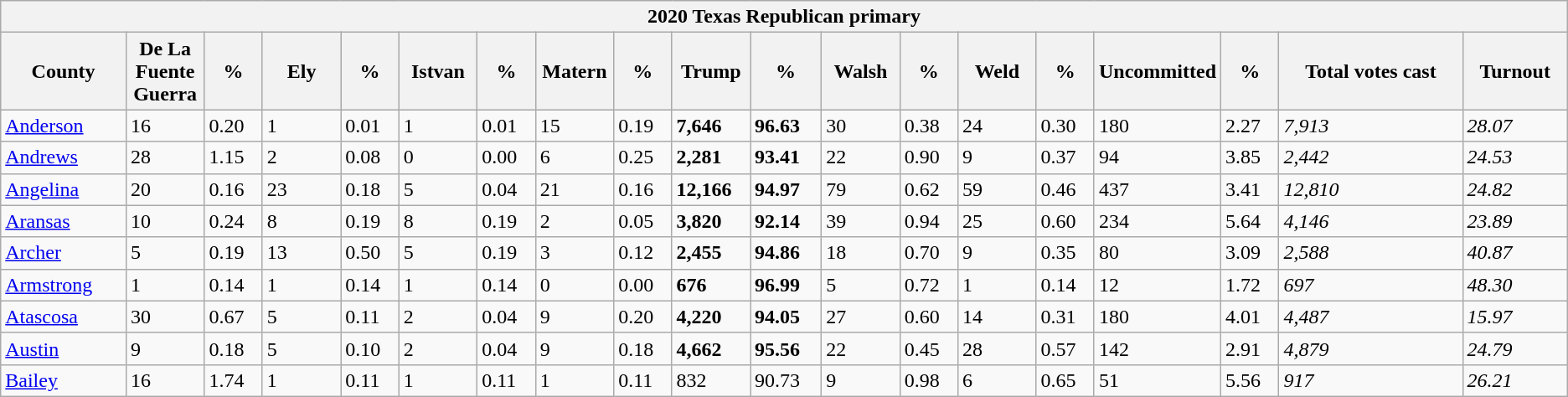<table class="wikitable sortable mw-collapsible mw-collapsed">
<tr>
<th colspan="19">2020 Texas Republican primary</th>
</tr>
<tr bgcolor=lightgrey>
<th width="8%">County</th>
<th width="5%">De La Fuente Guerra</th>
<th>%</th>
<th width="5%">Ely</th>
<th>%</th>
<th width="5%">Istvan</th>
<th>%</th>
<th width="5%">Matern</th>
<th>%</th>
<th width="5%">Trump</th>
<th>%</th>
<th width="5%">Walsh</th>
<th>%</th>
<th width="5%">Weld</th>
<th>%</th>
<th width="5%">Uncommitted</th>
<th>%</th>
<th>Total votes cast</th>
<th>Turnout</th>
</tr>
<tr>
<td><a href='#'>Anderson</a></td>
<td>16</td>
<td>0.20</td>
<td>1</td>
<td>0.01</td>
<td>1</td>
<td>0.01</td>
<td>15</td>
<td>0.19</td>
<td><strong>7,646</strong></td>
<td><strong>96.63</strong></td>
<td>30</td>
<td>0.38</td>
<td>24</td>
<td>0.30</td>
<td>180</td>
<td>2.27</td>
<td><em>7,913</em></td>
<td><em>28.07</em></td>
</tr>
<tr>
<td><a href='#'>Andrews</a></td>
<td>28</td>
<td>1.15</td>
<td>2</td>
<td>0.08</td>
<td>0</td>
<td>0.00</td>
<td>6</td>
<td>0.25</td>
<td><strong>2,281</strong></td>
<td><strong>93.41</strong></td>
<td>22</td>
<td>0.90</td>
<td>9</td>
<td>0.37</td>
<td>94</td>
<td>3.85</td>
<td><em>2,442</em></td>
<td><em>24.53</em></td>
</tr>
<tr>
<td><a href='#'>Angelina</a></td>
<td>20</td>
<td>0.16</td>
<td>23</td>
<td>0.18</td>
<td>5</td>
<td>0.04</td>
<td>21</td>
<td>0.16</td>
<td><strong>12,166</strong></td>
<td><strong>94.97</strong></td>
<td>79</td>
<td>0.62</td>
<td>59</td>
<td>0.46</td>
<td>437</td>
<td>3.41</td>
<td><em>12,810</em></td>
<td><em>24.82</em></td>
</tr>
<tr>
<td><a href='#'>Aransas</a></td>
<td>10</td>
<td>0.24</td>
<td>8</td>
<td>0.19</td>
<td>8</td>
<td>0.19</td>
<td>2</td>
<td>0.05</td>
<td><strong>3,820</strong></td>
<td><strong>92.14</strong></td>
<td>39</td>
<td>0.94</td>
<td>25</td>
<td>0.60</td>
<td>234</td>
<td>5.64</td>
<td><em>4,146</em></td>
<td><em>23.89</em></td>
</tr>
<tr>
<td><a href='#'>Archer</a></td>
<td>5</td>
<td>0.19</td>
<td>13</td>
<td>0.50</td>
<td>5</td>
<td>0.19</td>
<td>3</td>
<td>0.12</td>
<td><strong>2,455</strong></td>
<td><strong>94.86</strong></td>
<td>18</td>
<td>0.70</td>
<td>9</td>
<td>0.35</td>
<td>80</td>
<td>3.09</td>
<td><em>2,588</em></td>
<td><em>40.87</em></td>
</tr>
<tr>
<td><a href='#'>Armstrong</a></td>
<td>1</td>
<td>0.14</td>
<td>1</td>
<td>0.14</td>
<td>1</td>
<td>0.14</td>
<td>0</td>
<td>0.00</td>
<td><strong>676</strong></td>
<td><strong>96.99</strong></td>
<td>5</td>
<td>0.72</td>
<td>1</td>
<td>0.14</td>
<td>12</td>
<td>1.72</td>
<td><em>697</em></td>
<td><em>48.30</em></td>
</tr>
<tr>
<td><a href='#'>Atascosa</a></td>
<td>30</td>
<td>0.67</td>
<td>5</td>
<td>0.11</td>
<td>2</td>
<td>0.04</td>
<td>9</td>
<td>0.20</td>
<td><strong>4,220</strong></td>
<td><strong>94.05</strong></td>
<td>27</td>
<td>0.60</td>
<td>14</td>
<td>0.31</td>
<td>180</td>
<td>4.01</td>
<td><em>4,487</em></td>
<td><em>15.97</em></td>
</tr>
<tr>
<td><a href='#'>Austin</a></td>
<td>9</td>
<td>0.18</td>
<td>5</td>
<td>0.10</td>
<td>2</td>
<td>0.04</td>
<td>9</td>
<td>0.18</td>
<td><strong>4,662</strong></td>
<td><strong>95.56</strong></td>
<td>22</td>
<td>0.45</td>
<td>28</td>
<td>0.57</td>
<td>142</td>
<td>2.91</td>
<td><em>4,879</em></td>
<td><em>24.79</em></td>
</tr>
<tr>
<td><a href='#'>Bailey</a></td>
<td>16</td>
<td>1.74</td>
<td>1</td>
<td>0.11</td>
<td>1</td>
<td>0.11</td>
<td>1</td>
<td>0.11</td>
<td>832</td>
<td>90.73</td>
<td>9</td>
<td>0.98</td>
<td>6</td>
<td>0.65</td>
<td>51</td>
<td>5.56</td>
<td><em>917</em></td>
<td><em>26.21</em></td>
</tr>
</table>
